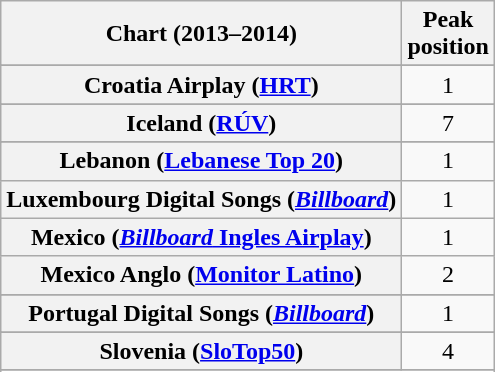<table class="wikitable sortable plainrowheaders" style="text-align:center">
<tr>
<th scope="col">Chart (2013–2014)</th>
<th scope="col">Peak<br>position</th>
</tr>
<tr>
</tr>
<tr>
</tr>
<tr>
</tr>
<tr>
</tr>
<tr>
</tr>
<tr>
</tr>
<tr>
<th scope="row">Croatia Airplay (<a href='#'>HRT</a>)</th>
<td style="text-align:center;">1</td>
</tr>
<tr>
</tr>
<tr>
</tr>
<tr>
</tr>
<tr>
</tr>
<tr>
</tr>
<tr>
</tr>
<tr>
</tr>
<tr>
</tr>
<tr>
<th scope="row">Iceland (<a href='#'>RÚV</a>)</th>
<td>7</td>
</tr>
<tr>
</tr>
<tr>
</tr>
<tr>
</tr>
<tr>
<th scope="row">Lebanon (<a href='#'>Lebanese Top 20</a>)</th>
<td>1</td>
</tr>
<tr>
<th scope="row">Luxembourg Digital Songs (<em><a href='#'>Billboard</a></em>)</th>
<td>1</td>
</tr>
<tr>
<th scope="row">Mexico (<a href='#'><em>Billboard</em> Ingles Airplay</a>)</th>
<td>1</td>
</tr>
<tr>
<th scope="row">Mexico Anglo (<a href='#'>Monitor Latino</a>)</th>
<td>2</td>
</tr>
<tr>
</tr>
<tr>
</tr>
<tr>
</tr>
<tr>
</tr>
<tr>
</tr>
<tr>
<th scope="row">Portugal Digital Songs (<em><a href='#'>Billboard</a></em>)</th>
<td>1</td>
</tr>
<tr>
</tr>
<tr>
</tr>
<tr>
</tr>
<tr>
</tr>
<tr>
<th scope="row">Slovenia (<a href='#'>SloTop50</a>)</th>
<td>4</td>
</tr>
<tr>
</tr>
<tr>
</tr>
<tr>
</tr>
<tr>
</tr>
<tr>
</tr>
<tr>
</tr>
<tr>
</tr>
<tr>
</tr>
<tr>
</tr>
<tr>
</tr>
<tr>
</tr>
</table>
